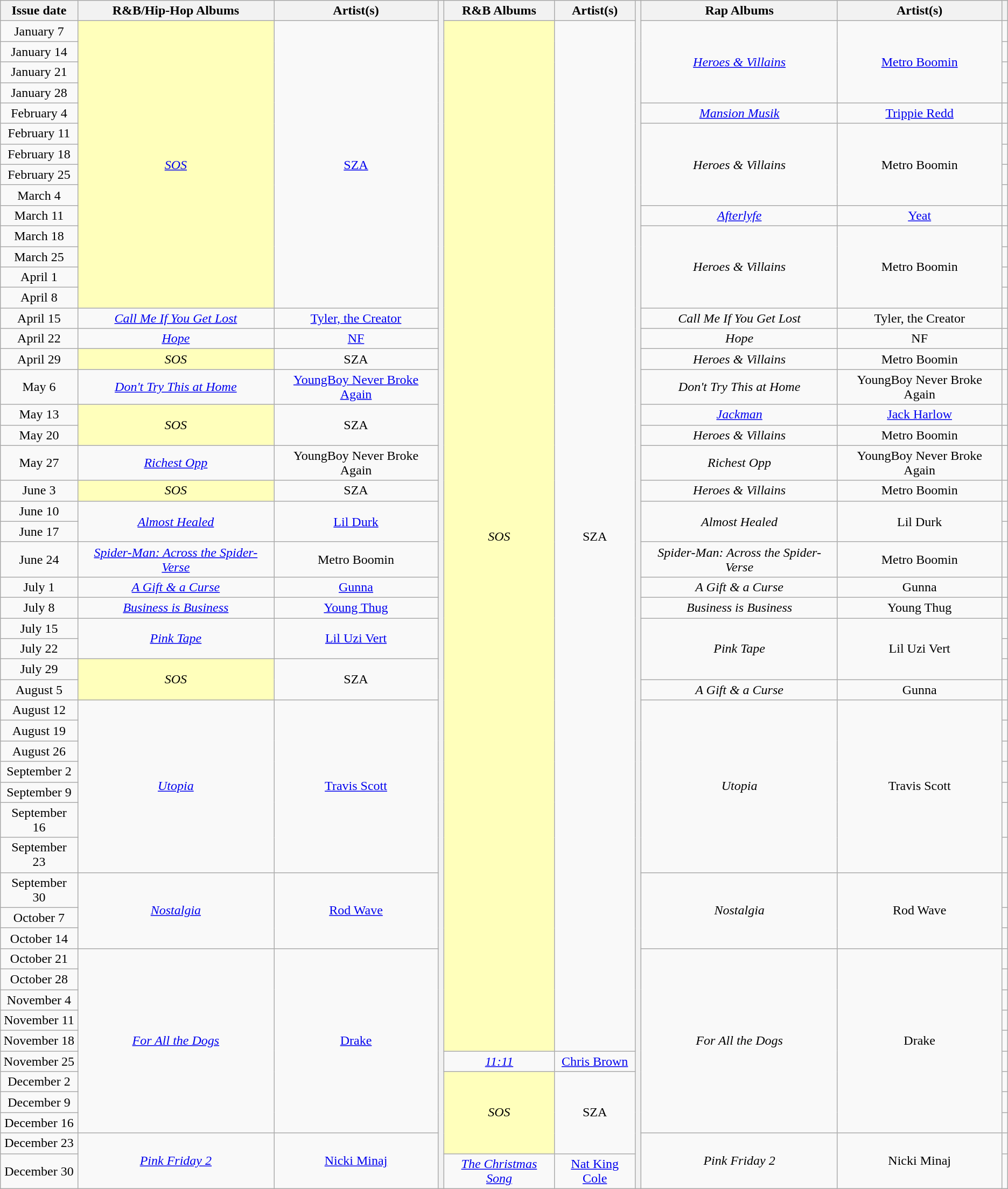<table class="wikitable plainrowheaders" style="text-align:center;">
<tr>
<th scope="col">Issue date</th>
<th scope="col">R&B/Hip-Hop Albums</th>
<th scope="col">Artist(s)</th>
<th rowspan="55"></th>
<th scope="col">R&B Albums</th>
<th scope="col">Artist(s)</th>
<th rowspan="55"></th>
<th scope="col">Rap Albums</th>
<th scope="col">Artist(s)</th>
<th scope="col"></th>
</tr>
<tr>
<td scope="row">January 7</td>
<td style="background-color:#FFFFBB" rowspan="14"><em><a href='#'>SOS</a></em> </td>
<td rowspan="14"><a href='#'>SZA</a></td>
<td style="background-color:#FFFFBB" rowspan="46"><em>SOS</em> </td>
<td rowspan="46">SZA</td>
<td rowspan="4"><em><a href='#'>Heroes & Villains</a></em></td>
<td rowspan="4"><a href='#'>Metro Boomin</a></td>
<td></td>
</tr>
<tr>
<td>January 14</td>
<td></td>
</tr>
<tr>
<td>January 21</td>
<td></td>
</tr>
<tr>
<td>January 28</td>
<td></td>
</tr>
<tr>
<td>February 4</td>
<td><em><a href='#'>Mansion Musik</a></em></td>
<td><a href='#'>Trippie Redd</a></td>
<td></td>
</tr>
<tr>
<td>February 11</td>
<td rowspan="4"><em>Heroes & Villains</em></td>
<td rowspan="4">Metro Boomin</td>
<td></td>
</tr>
<tr>
<td>February 18</td>
<td></td>
</tr>
<tr>
<td>February 25</td>
<td></td>
</tr>
<tr>
<td>March 4</td>
<td></td>
</tr>
<tr>
<td>March 11</td>
<td><em><a href='#'>Afterlyfe</a></em></td>
<td><a href='#'>Yeat</a></td>
<td></td>
</tr>
<tr>
<td>March 18</td>
<td rowspan="4"><em>Heroes & Villains</em></td>
<td rowspan="4">Metro Boomin</td>
<td></td>
</tr>
<tr>
<td>March 25</td>
<td></td>
</tr>
<tr>
<td>April 1</td>
<td></td>
</tr>
<tr>
<td>April 8</td>
<td></td>
</tr>
<tr>
<td>April 15</td>
<td><em><a href='#'>Call Me If You Get Lost</a></em></td>
<td><a href='#'>Tyler, the Creator</a></td>
<td><em>Call Me If You Get Lost</em></td>
<td>Tyler, the Creator</td>
<td></td>
</tr>
<tr>
<td>April 22</td>
<td><em><a href='#'>Hope</a></em></td>
<td><a href='#'>NF</a></td>
<td><em>Hope</em></td>
<td>NF</td>
<td></td>
</tr>
<tr>
<td>April 29</td>
<td style="background-color:#FFFFBB"><em>SOS</em> </td>
<td>SZA</td>
<td><em>Heroes & Villains</em></td>
<td>Metro Boomin</td>
<td></td>
</tr>
<tr>
<td>May 6</td>
<td><em><a href='#'>Don't Try This at Home</a></em></td>
<td><a href='#'>YoungBoy Never Broke Again</a></td>
<td><em>Don't Try This at Home</em></td>
<td>YoungBoy Never Broke Again</td>
<td></td>
</tr>
<tr>
<td>May 13</td>
<td style="background-color:#FFFFBB" rowspan="2"><em>SOS</em> </td>
<td rowspan="2">SZA</td>
<td><em><a href='#'>Jackman</a></em></td>
<td><a href='#'>Jack Harlow</a></td>
<td></td>
</tr>
<tr>
<td>May 20</td>
<td><em>Heroes & Villains</em></td>
<td>Metro Boomin</td>
<td></td>
</tr>
<tr>
<td>May 27</td>
<td><em><a href='#'>Richest Opp</a></em></td>
<td>YoungBoy Never Broke Again</td>
<td><em>Richest Opp</em></td>
<td>YoungBoy Never Broke Again</td>
<td></td>
</tr>
<tr>
<td>June 3</td>
<td style="background-color:#FFFFBB"><em>SOS</em> </td>
<td>SZA</td>
<td><em>Heroes & Villains</em></td>
<td>Metro Boomin</td>
<td></td>
</tr>
<tr>
<td>June 10</td>
<td rowspan="2"><em><a href='#'>Almost Healed</a></em></td>
<td rowspan="2"><a href='#'>Lil Durk</a></td>
<td rowspan="2"><em>Almost Healed</em></td>
<td rowspan="2">Lil Durk</td>
<td></td>
</tr>
<tr>
<td>June 17</td>
<td></td>
</tr>
<tr>
<td>June 24</td>
<td><em><a href='#'>Spider-Man: Across the Spider-Verse</a></em></td>
<td>Metro Boomin</td>
<td><em>Spider-Man: Across the Spider-Verse</em></td>
<td>Metro Boomin</td>
<td></td>
</tr>
<tr>
<td>July 1</td>
<td><em><a href='#'>A Gift & a Curse</a></em></td>
<td><a href='#'>Gunna</a></td>
<td><em>A Gift & a Curse</em></td>
<td>Gunna</td>
<td></td>
</tr>
<tr>
<td>July 8</td>
<td><em><a href='#'>Business is Business</a></em></td>
<td><a href='#'>Young Thug</a></td>
<td><em>Business is Business</em></td>
<td>Young Thug</td>
<td></td>
</tr>
<tr>
<td>July 15</td>
<td rowspan="2"><em><a href='#'>Pink Tape</a></em></td>
<td rowspan="2"><a href='#'>Lil Uzi Vert</a></td>
<td rowspan="3"><em>Pink Tape</em></td>
<td rowspan="3">Lil Uzi Vert</td>
<td></td>
</tr>
<tr>
<td>July 22</td>
<td></td>
</tr>
<tr>
<td>July 29</td>
<td style="background-color:#FFFFBB" rowspan="2"><em>SOS</em> </td>
<td rowspan="2">SZA</td>
<td></td>
</tr>
<tr>
<td>August 5</td>
<td><em>A Gift & a Curse</em></td>
<td>Gunna</td>
<td></td>
</tr>
<tr>
<td>August 12</td>
<td rowspan="7"><em><a href='#'>Utopia</a></em></td>
<td rowspan="7"><a href='#'>Travis Scott</a></td>
<td rowspan="7"><em>Utopia</em></td>
<td rowspan="7">Travis Scott</td>
<td></td>
</tr>
<tr>
<td>August 19</td>
<td></td>
</tr>
<tr>
<td>August 26</td>
<td></td>
</tr>
<tr>
<td>September 2</td>
<td></td>
</tr>
<tr>
<td>September 9</td>
<td></td>
</tr>
<tr>
<td>September 16</td>
<td></td>
</tr>
<tr>
<td>September 23</td>
<td></td>
</tr>
<tr>
<td>September 30</td>
<td rowspan="3"><em><a href='#'>Nostalgia</a></em></td>
<td rowspan="3"><a href='#'>Rod Wave</a></td>
<td rowspan="3"><em>Nostalgia</em></td>
<td rowspan="3">Rod Wave</td>
<td></td>
</tr>
<tr>
<td>October 7</td>
<td></td>
</tr>
<tr>
<td>October 14</td>
<td></td>
</tr>
<tr>
<td>October 21</td>
<td rowspan="9"><em><a href='#'>For All the Dogs</a></em></td>
<td rowspan="9"><a href='#'>Drake</a></td>
<td rowspan="9"><em>For All the Dogs</em></td>
<td rowspan="9">Drake</td>
<td></td>
</tr>
<tr>
<td>October 28</td>
<td></td>
</tr>
<tr>
<td>November 4</td>
<td></td>
</tr>
<tr>
<td>November 11</td>
<td></td>
</tr>
<tr>
<td>November 18</td>
<td></td>
</tr>
<tr>
<td>November 25</td>
<td><em><a href='#'>11:11</a></em></td>
<td><a href='#'>Chris Brown</a></td>
<td></td>
</tr>
<tr>
<td>December 2</td>
<td style="background-color:#FFFFBB" rowspan="4"><em>SOS</em> </td>
<td rowspan="4">SZA</td>
<td></td>
</tr>
<tr>
<td>December 9</td>
<td></td>
</tr>
<tr>
<td>December 16</td>
<td></td>
</tr>
<tr>
<td>December 23</td>
<td rowspan="2"><em><a href='#'>Pink Friday 2</a></em></td>
<td rowspan="2"><a href='#'>Nicki Minaj</a></td>
<td rowspan="2"><em>Pink Friday 2</em></td>
<td rowspan="2">Nicki Minaj</td>
<td></td>
</tr>
<tr>
<td>December 30</td>
<td><em><a href='#'>The Christmas Song</a></em></td>
<td><a href='#'>Nat King Cole</a></td>
<td></td>
</tr>
</table>
